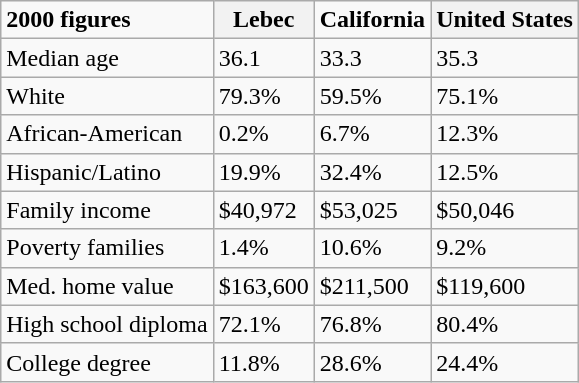<table class="wikitable">
<tr>
<td><strong>2000 figures</strong></td>
<th>Lebec</th>
<td><strong>California</strong></td>
<th>United States</th>
</tr>
<tr>
<td>Median age</td>
<td>36.1</td>
<td>33.3</td>
<td>35.3</td>
</tr>
<tr>
<td>White</td>
<td>79.3%</td>
<td>59.5%</td>
<td>75.1%</td>
</tr>
<tr>
<td>African-American</td>
<td>0.2%</td>
<td>6.7%</td>
<td>12.3%</td>
</tr>
<tr>
<td>Hispanic/Latino</td>
<td>19.9%</td>
<td>32.4%</td>
<td>12.5%</td>
</tr>
<tr>
<td>Family income</td>
<td>$40,972</td>
<td>$53,025</td>
<td>$50,046</td>
</tr>
<tr>
<td>Poverty families</td>
<td>1.4%</td>
<td>10.6%</td>
<td>9.2%</td>
</tr>
<tr>
<td>Med. home value</td>
<td>$163,600</td>
<td>$211,500</td>
<td>$119,600</td>
</tr>
<tr>
<td>High school diploma</td>
<td>72.1%</td>
<td>76.8%</td>
<td>80.4%</td>
</tr>
<tr>
<td>College degree</td>
<td>11.8%</td>
<td>28.6%</td>
<td>24.4%</td>
</tr>
</table>
